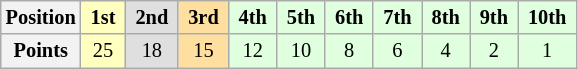<table class="wikitable" style="font-size:85%; text-align:center">
<tr>
<th>Position</th>
<td style="background:#ffffbf;"> <strong>1st</strong> </td>
<td style="background:#dfdfdf;"> <strong>2nd</strong> </td>
<td style="background:#ffdf9f;"> <strong>3rd</strong> </td>
<td style="background:#dfffdf;"> <strong>4th</strong> </td>
<td style="background:#dfffdf;"> <strong>5th</strong> </td>
<td style="background:#dfffdf;"> <strong>6th</strong> </td>
<td style="background:#dfffdf;"> <strong>7th</strong> </td>
<td style="background:#dfffdf;"> <strong>8th</strong> </td>
<td style="background:#dfffdf;"> <strong>9th</strong> </td>
<td style="background:#dfffdf;"> <strong>10th</strong> </td>
</tr>
<tr>
<th>Points</th>
<td style="background:#ffffbf;">25</td>
<td style="background:#dfdfdf;">18</td>
<td style="background:#ffdf9f;">15</td>
<td style="background:#dfffdf;">12</td>
<td style="background:#dfffdf;">10</td>
<td style="background:#dfffdf;">8</td>
<td style="background:#dfffdf;">6</td>
<td style="background:#dfffdf;">4</td>
<td style="background:#dfffdf;">2</td>
<td style="background:#dfffdf;">1</td>
</tr>
</table>
